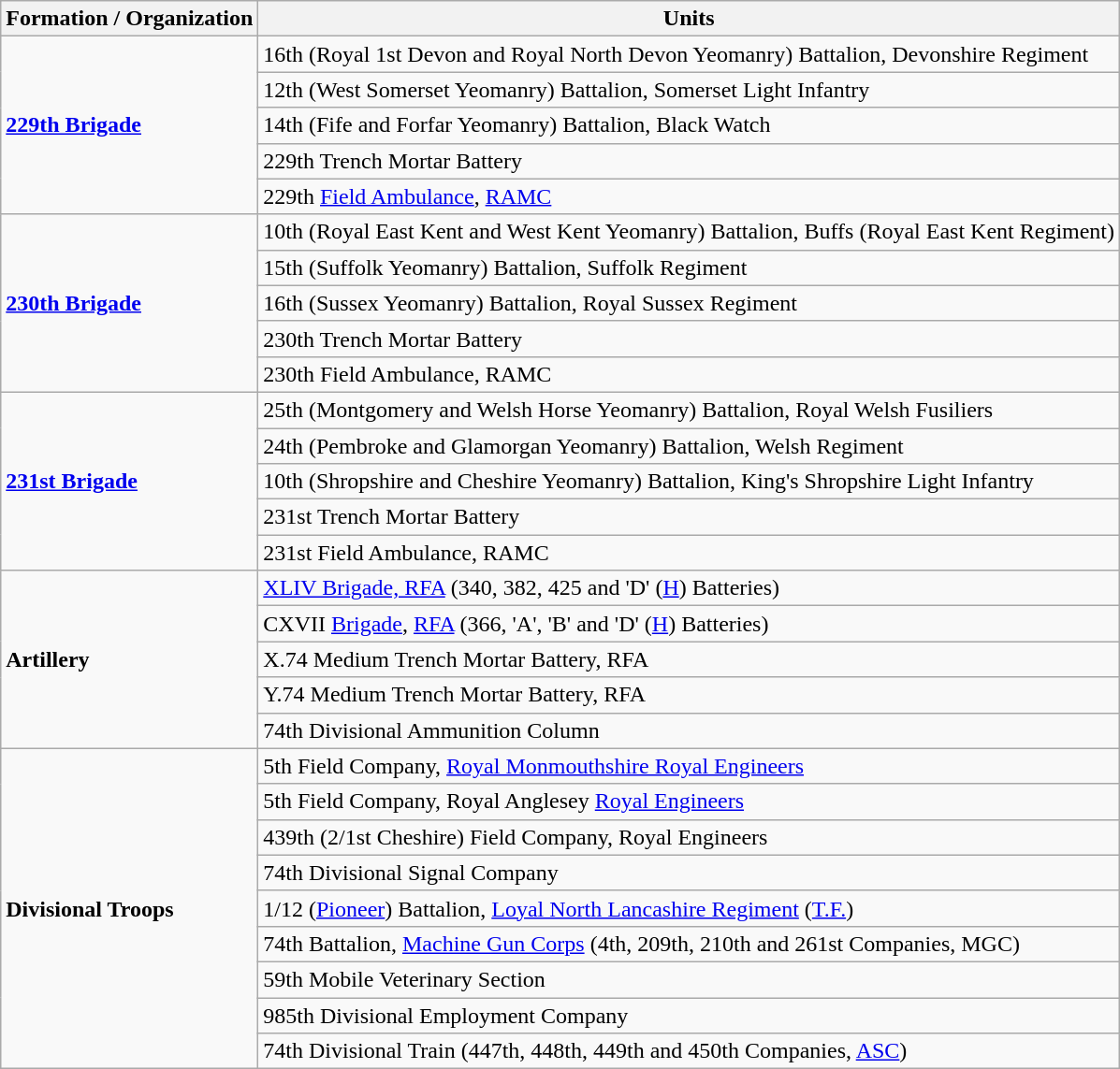<table class="wikitable" style="text-align:left;">
<tr>
<th>Formation / Organization</th>
<th>Units</th>
</tr>
<tr>
<td rowspan=5><strong><a href='#'>229th Brigade</a></strong></td>
<td>16th (Royal 1st Devon and Royal North Devon Yeomanry) Battalion, Devonshire Regiment</td>
</tr>
<tr>
<td>12th (West Somerset Yeomanry) Battalion, Somerset Light Infantry</td>
</tr>
<tr>
<td>14th (Fife and Forfar Yeomanry) Battalion, Black Watch</td>
</tr>
<tr>
<td>229th Trench Mortar Battery</td>
</tr>
<tr>
<td>229th <a href='#'>Field Ambulance</a>, <a href='#'>RAMC</a></td>
</tr>
<tr>
<td rowspan=5><strong><a href='#'>230th Brigade</a></strong></td>
<td>10th (Royal East Kent and West Kent Yeomanry) Battalion, Buffs (Royal East Kent Regiment)</td>
</tr>
<tr>
<td>15th (Suffolk Yeomanry) Battalion, Suffolk Regiment</td>
</tr>
<tr>
<td>16th (Sussex Yeomanry) Battalion, Royal Sussex Regiment</td>
</tr>
<tr>
<td>230th Trench Mortar Battery</td>
</tr>
<tr>
<td>230th Field Ambulance, RAMC</td>
</tr>
<tr>
<td rowspan=5><strong><a href='#'>231st Brigade</a></strong></td>
<td>25th (Montgomery and Welsh Horse Yeomanry) Battalion, Royal Welsh Fusiliers</td>
</tr>
<tr>
<td>24th (Pembroke and Glamorgan Yeomanry) Battalion, Welsh Regiment</td>
</tr>
<tr>
<td>10th (Shropshire and Cheshire Yeomanry) Battalion, King's Shropshire Light Infantry</td>
</tr>
<tr>
<td>231st Trench Mortar Battery</td>
</tr>
<tr>
<td>231st Field Ambulance, RAMC</td>
</tr>
<tr>
<td rowspan=5><strong>Artillery</strong></td>
<td><a href='#'>XLIV Brigade, RFA</a> (340, 382, 425 and 'D' (<a href='#'>H</a>) Batteries)</td>
</tr>
<tr>
<td>CXVII <a href='#'>Brigade</a>, <a href='#'>RFA</a> (366, 'A', 'B' and 'D' (<a href='#'>H</a>) Batteries)</td>
</tr>
<tr>
<td>X.74 Medium Trench Mortar Battery, RFA</td>
</tr>
<tr>
<td>Y.74 Medium Trench Mortar Battery, RFA</td>
</tr>
<tr>
<td>74th Divisional Ammunition Column</td>
</tr>
<tr>
<td rowspan=9><strong>Divisional Troops</strong></td>
<td>5th Field Company, <a href='#'>Royal Monmouthshire Royal Engineers</a></td>
</tr>
<tr>
<td>5th Field Company, Royal Anglesey <a href='#'>Royal Engineers</a></td>
</tr>
<tr>
<td>439th (2/1st Cheshire) Field Company, Royal Engineers</td>
</tr>
<tr>
<td>74th Divisional Signal Company</td>
</tr>
<tr>
<td>1/12 (<a href='#'>Pioneer</a>) Battalion, <a href='#'>Loyal North Lancashire Regiment</a> (<a href='#'>T.F.</a>)</td>
</tr>
<tr>
<td>74th Battalion, <a href='#'>Machine Gun Corps</a> (4th, 209th, 210th and 261st Companies, MGC)</td>
</tr>
<tr>
<td>59th Mobile Veterinary Section</td>
</tr>
<tr>
<td>985th Divisional Employment Company</td>
</tr>
<tr>
<td>74th Divisional Train (447th, 448th, 449th and 450th Companies, <a href='#'>ASC</a>)</td>
</tr>
</table>
